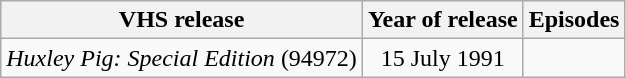<table class="wikitable">
<tr>
<th>VHS release</th>
<th>Year of release</th>
<th>Episodes</th>
</tr>
<tr>
<td><em>Huxley Pig: Special Edition</em> (94972)</td>
<td align="center">15 July 1991</td>
<td align="center"></td>
</tr>
</table>
